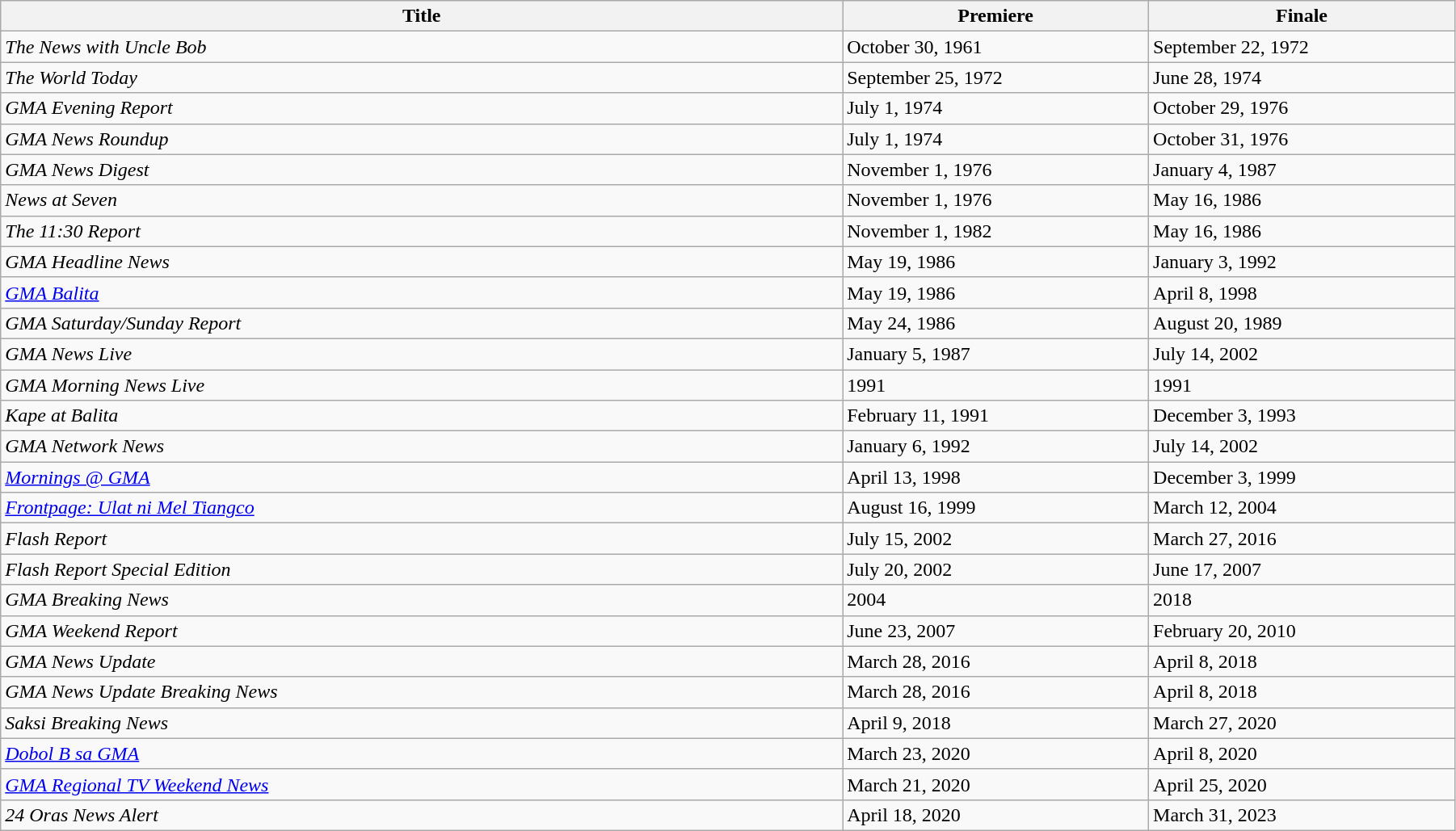<table class="wikitable sortable" width="95%">
<tr>
<th style="width:55%;">Title</th>
<th style="width:20%;">Premiere</th>
<th style="width:20%;">Finale</th>
</tr>
<tr>
<td><em>The News with Uncle Bob</em></td>
<td>October 30, 1961</td>
<td>September 22, 1972</td>
</tr>
<tr>
<td><em>The World Today</em></td>
<td>September 25, 1972</td>
<td>June 28, 1974</td>
</tr>
<tr>
<td><em>GMA Evening Report</em></td>
<td>July 1, 1974</td>
<td>October 29, 1976</td>
</tr>
<tr>
<td><em>GMA News Roundup</em></td>
<td>July 1, 1974</td>
<td>October 31, 1976</td>
</tr>
<tr>
<td><em>GMA News Digest</em></td>
<td>November 1, 1976</td>
<td>January 4, 1987</td>
</tr>
<tr>
<td><em>News at Seven</em></td>
<td>November 1, 1976</td>
<td>May 16, 1986</td>
</tr>
<tr>
<td><em>The 11:30 Report</em></td>
<td>November 1, 1982</td>
<td>May 16, 1986</td>
</tr>
<tr>
<td><em>GMA Headline News</em></td>
<td>May 19, 1986</td>
<td>January 3, 1992</td>
</tr>
<tr>
<td><em><a href='#'>GMA Balita</a></em></td>
<td>May 19, 1986</td>
<td>April 8, 1998</td>
</tr>
<tr>
<td><em>GMA Saturday/Sunday Report</em></td>
<td>May 24, 1986</td>
<td>August 20, 1989</td>
</tr>
<tr>
<td><em>GMA News Live</em></td>
<td>January 5, 1987</td>
<td>July 14, 2002</td>
</tr>
<tr>
<td><em>GMA Morning News Live</em></td>
<td>1991</td>
<td>1991</td>
</tr>
<tr>
<td><em>Kape at Balita</em></td>
<td>February 11, 1991</td>
<td>December 3, 1993</td>
</tr>
<tr>
<td><em>GMA Network News</em></td>
<td>January 6, 1992</td>
<td>July 14, 2002</td>
</tr>
<tr>
<td><em><a href='#'>Mornings @ GMA</a></em></td>
<td>April 13, 1998</td>
<td>December 3, 1999</td>
</tr>
<tr>
<td><em><a href='#'>Frontpage: Ulat ni Mel Tiangco</a></em></td>
<td>August 16, 1999</td>
<td>March 12, 2004</td>
</tr>
<tr>
<td><em>Flash Report</em></td>
<td>July 15, 2002</td>
<td>March 27, 2016</td>
</tr>
<tr>
<td><em>Flash Report Special Edition</em></td>
<td>July 20, 2002</td>
<td>June 17, 2007</td>
</tr>
<tr>
<td><em>GMA Breaking News</em></td>
<td>2004</td>
<td>2018</td>
</tr>
<tr>
<td><em>GMA Weekend Report</em></td>
<td>June 23, 2007</td>
<td>February 20, 2010</td>
</tr>
<tr>
<td><em>GMA News Update</em></td>
<td>March 28, 2016</td>
<td>April 8, 2018</td>
</tr>
<tr>
<td><em>GMA News Update Breaking News</em></td>
<td>March 28, 2016</td>
<td>April 8, 2018</td>
</tr>
<tr>
<td><em>Saksi Breaking News</em></td>
<td>April 9, 2018</td>
<td>March 27, 2020</td>
</tr>
<tr>
<td><em><a href='#'>Dobol B sa GMA</a></em></td>
<td>March 23, 2020</td>
<td>April 8, 2020</td>
</tr>
<tr>
<td><em><a href='#'>GMA Regional TV Weekend News</a></em></td>
<td>March 21, 2020</td>
<td>April 25, 2020</td>
</tr>
<tr>
<td><em>24 Oras News Alert</em></td>
<td>April 18, 2020</td>
<td>March 31, 2023</td>
</tr>
</table>
